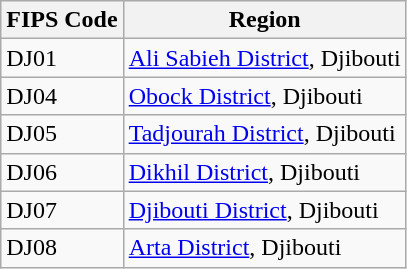<table class="wikitable">
<tr>
<th>FIPS Code</th>
<th>Region</th>
</tr>
<tr>
<td>DJ01</td>
<td><a href='#'>Ali Sabieh District</a>, Djibouti</td>
</tr>
<tr>
<td>DJ04</td>
<td><a href='#'>Obock District</a>, Djibouti</td>
</tr>
<tr>
<td>DJ05</td>
<td><a href='#'>Tadjourah District</a>, Djibouti</td>
</tr>
<tr>
<td>DJ06</td>
<td><a href='#'>Dikhil District</a>, Djibouti</td>
</tr>
<tr>
<td>DJ07</td>
<td><a href='#'>Djibouti District</a>, Djibouti</td>
</tr>
<tr>
<td>DJ08</td>
<td><a href='#'>Arta District</a>, Djibouti</td>
</tr>
</table>
